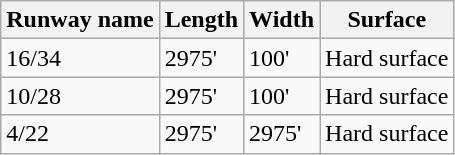<table class="wikitable">
<tr>
<th>Runway name</th>
<th>Length</th>
<th>Width</th>
<th>Surface</th>
</tr>
<tr>
<td>16/34</td>
<td>2975'</td>
<td>100'</td>
<td>Hard surface</td>
</tr>
<tr>
<td>10/28</td>
<td>2975'</td>
<td>100'</td>
<td>Hard surface</td>
</tr>
<tr>
<td>4/22</td>
<td>2975'</td>
<td>2975'</td>
<td>Hard surface</td>
</tr>
</table>
